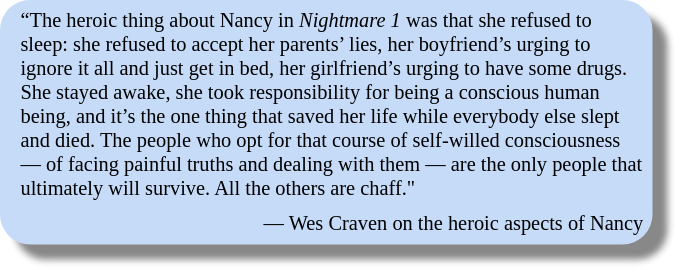<table class="toccolours" style="float: right; margin-left: 1em; margin-right: 2em; margin-bottom: 8em; font-size: 85%; background:#c6dbf7; color:black; width:32em; max-width:40%; padding-left: 8px; border-radius: 20px; box-shadow: 10px 10px 5px #888888;" cellspacing="5">
<tr>
<td align="left">“The heroic thing about Nancy in <em>Nightmare 1</em> was that she refused to sleep: she refused to accept her parents’ lies, her boyfriend’s urging to ignore it all and just get in bed, her girlfriend’s urging to have some drugs. She stayed awake, she took responsibility for being a conscious human being, and it’s the one thing that saved her life while everybody else slept and died. The people who opt for that course of self-willed consciousness — of facing painful truths and dealing with them — are the only people that ultimately will survive. All the others are chaff."</td>
</tr>
<tr>
<td align="right"> — Wes Craven on the heroic aspects of Nancy</td>
</tr>
</table>
